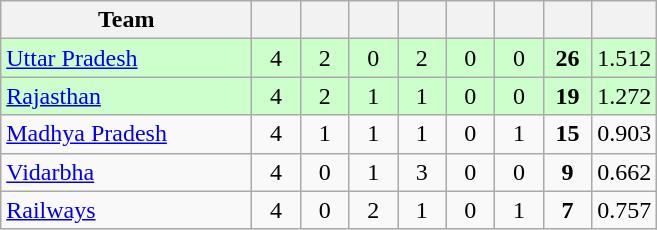<table class="wikitable" style="text-align:center">
<tr>
<th style="width:160px">Team</th>
<th style="width:25px"></th>
<th style="width:25px"></th>
<th style="width:25px"></th>
<th style="width:25px"></th>
<th style="width:25px"></th>
<th style="width:25px"></th>
<th style="width:25px"></th>
<th style="width:25px;"></th>
</tr>
<tr style="background:#cfc;">
<td style="text-align:left"><a href='#'>Uttar Pradesh</a></td>
<td>4</td>
<td>2</td>
<td>0</td>
<td>2</td>
<td>0</td>
<td>0</td>
<td><strong>26</strong></td>
<td>1.512</td>
</tr>
<tr style="background:#cfc;">
<td style="text-align:left"><a href='#'>Rajasthan</a></td>
<td>4</td>
<td>2</td>
<td>1</td>
<td>1</td>
<td>0</td>
<td>0</td>
<td><strong>19</strong></td>
<td>1.272</td>
</tr>
<tr>
<td style="text-align:left"><a href='#'>Madhya Pradesh</a></td>
<td>4</td>
<td>1</td>
<td>1</td>
<td>1</td>
<td>0</td>
<td>1</td>
<td><strong>15</strong></td>
<td>0.903</td>
</tr>
<tr>
<td style="text-align:left"><a href='#'>Vidarbha</a></td>
<td>4</td>
<td>0</td>
<td>1</td>
<td>3</td>
<td>0</td>
<td>0</td>
<td><strong>9</strong></td>
<td>0.662</td>
</tr>
<tr>
<td style="text-align:left"><a href='#'>Railways</a></td>
<td>4</td>
<td>0</td>
<td>2</td>
<td>1</td>
<td>0</td>
<td>1</td>
<td><strong>7</strong></td>
<td>0.757</td>
</tr>
</table>
